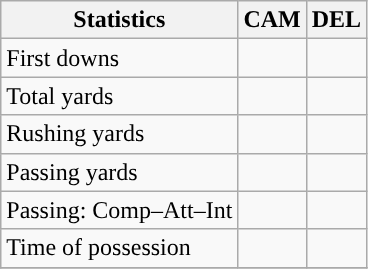<table class="wikitable" style="float: left;">
<tr>
<th>Statistics</th>
<th>CAM</th>
<th>DEL</th>
</tr>
<tr>
<td>First downs</td>
<td></td>
<td></td>
</tr>
<tr>
<td>Total yards</td>
<td></td>
<td></td>
</tr>
<tr>
<td>Rushing yards</td>
<td></td>
<td></td>
</tr>
<tr>
<td>Passing yards</td>
<td></td>
<td></td>
</tr>
<tr>
<td>Passing: Comp–Att–Int</td>
<td></td>
<td></td>
</tr>
<tr>
<td>Time of possession</td>
<td></td>
<td></td>
</tr>
<tr>
</tr>
</table>
